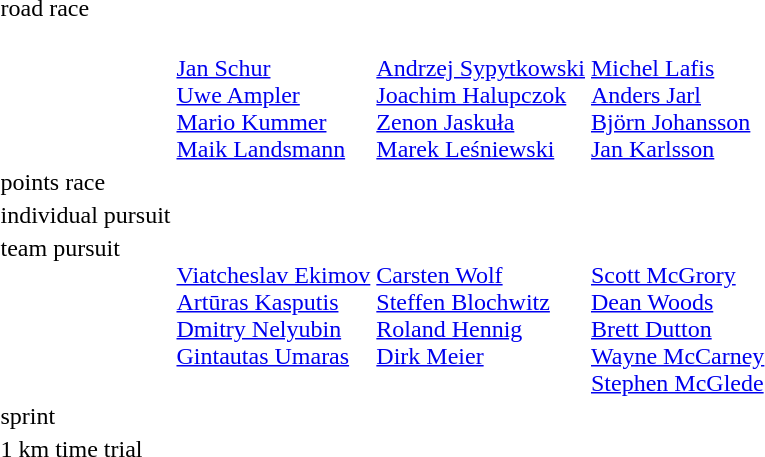<table>
<tr>
<td>road race<br></td>
<td></td>
<td></td>
<td></td>
</tr>
<tr valign="top">
<td><br></td>
<td><br><a href='#'>Jan Schur</a><br><a href='#'>Uwe Ampler</a><br><a href='#'>Mario Kummer</a><br><a href='#'>Maik Landsmann</a></td>
<td><br><a href='#'>Andrzej Sypytkowski</a><br><a href='#'>Joachim Halupczok</a><br><a href='#'>Zenon Jaskuła</a><br><a href='#'>Marek Leśniewski</a></td>
<td><br><a href='#'>Michel Lafis</a><br><a href='#'>Anders Jarl</a><br><a href='#'>Björn Johansson</a><br><a href='#'>Jan Karlsson</a></td>
</tr>
<tr>
<td>points race<br></td>
<td></td>
<td></td>
<td></td>
</tr>
<tr>
<td>individual pursuit<br></td>
<td></td>
<td></td>
<td></td>
</tr>
<tr valign="top">
<td>team pursuit<br></td>
<td><br><a href='#'>Viatcheslav Ekimov</a><br><a href='#'>Artūras Kasputis</a><br><a href='#'>Dmitry Nelyubin</a><br><a href='#'>Gintautas Umaras</a></td>
<td><br><a href='#'>Carsten Wolf</a><br><a href='#'>Steffen Blochwitz</a><br><a href='#'>Roland Hennig</a><br><a href='#'>Dirk Meier</a></td>
<td><br><a href='#'>Scott McGrory</a><br><a href='#'>Dean Woods</a><br><a href='#'>Brett Dutton</a><br><a href='#'>Wayne McCarney</a><br><a href='#'>Stephen McGlede</a></td>
</tr>
<tr>
<td>sprint<br></td>
<td></td>
<td></td>
<td></td>
</tr>
<tr>
<td>1 km time trial<br></td>
<td></td>
<td></td>
<td></td>
</tr>
</table>
